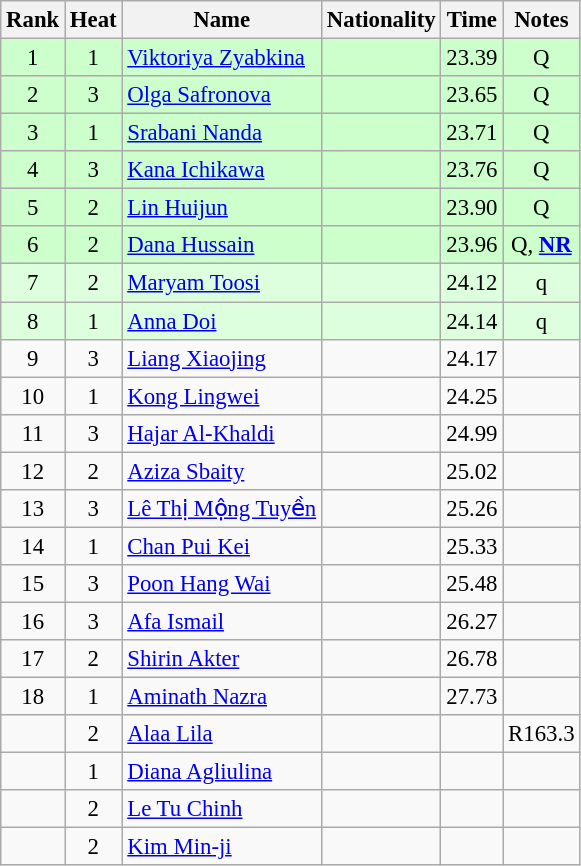<table class="wikitable sortable" style="text-align:center; font-size:95%">
<tr>
<th>Rank</th>
<th>Heat</th>
<th>Name</th>
<th>Nationality</th>
<th>Time</th>
<th>Notes</th>
</tr>
<tr bgcolor=ccffcc>
<td>1</td>
<td>1</td>
<td align=left><a href='#'>Viktoriya Zyabkina</a></td>
<td align=left></td>
<td>23.39</td>
<td>Q</td>
</tr>
<tr bgcolor=ccffcc>
<td>2</td>
<td>3</td>
<td align=left><a href='#'>Olga Safronova</a></td>
<td align=left></td>
<td>23.65</td>
<td>Q</td>
</tr>
<tr bgcolor=ccffcc>
<td>3</td>
<td>1</td>
<td align=left><a href='#'>Srabani Nanda</a></td>
<td align=left></td>
<td>23.71</td>
<td>Q</td>
</tr>
<tr bgcolor=ccffcc>
<td>4</td>
<td>3</td>
<td align=left><a href='#'>Kana Ichikawa</a></td>
<td align=left></td>
<td>23.76</td>
<td>Q</td>
</tr>
<tr bgcolor=ccffcc>
<td>5</td>
<td>2</td>
<td align=left><a href='#'>Lin Huijun</a></td>
<td align=left></td>
<td>23.90</td>
<td>Q</td>
</tr>
<tr bgcolor=ccffcc>
<td>6</td>
<td>2</td>
<td align=left><a href='#'>Dana Hussain</a></td>
<td align=left></td>
<td>23.96</td>
<td>Q, <strong><a href='#'>NR</a></strong></td>
</tr>
<tr bgcolor=ddffdd>
<td>7</td>
<td>2</td>
<td align=left><a href='#'>Maryam Toosi</a></td>
<td align=left></td>
<td>24.12</td>
<td>q</td>
</tr>
<tr bgcolor=ddffdd>
<td>8</td>
<td>1</td>
<td align=left><a href='#'>Anna Doi</a></td>
<td align=left></td>
<td>24.14</td>
<td>q</td>
</tr>
<tr>
<td>9</td>
<td>3</td>
<td align=left><a href='#'>Liang Xiaojing</a></td>
<td align=left></td>
<td>24.17</td>
<td></td>
</tr>
<tr>
<td>10</td>
<td>1</td>
<td align=left><a href='#'>Kong Lingwei</a></td>
<td align=left></td>
<td>24.25</td>
<td></td>
</tr>
<tr>
<td>11</td>
<td>3</td>
<td align=left><a href='#'>Hajar Al-Khaldi</a></td>
<td align=left></td>
<td>24.99</td>
<td></td>
</tr>
<tr>
<td>12</td>
<td>2</td>
<td align=left><a href='#'>Aziza Sbaity</a></td>
<td align=left></td>
<td>25.02</td>
<td></td>
</tr>
<tr>
<td>13</td>
<td>3</td>
<td align=left><a href='#'>Lê Thị Mộng Tuyền</a></td>
<td align=left></td>
<td>25.26</td>
<td></td>
</tr>
<tr>
<td>14</td>
<td>1</td>
<td align=left><a href='#'>Chan Pui Kei</a></td>
<td align=left></td>
<td>25.33</td>
<td></td>
</tr>
<tr>
<td>15</td>
<td>3</td>
<td align=left><a href='#'>Poon Hang Wai</a></td>
<td align=left></td>
<td>25.48</td>
<td></td>
</tr>
<tr>
<td>16</td>
<td>3</td>
<td align=left><a href='#'>Afa Ismail</a></td>
<td align=left></td>
<td>26.27</td>
<td></td>
</tr>
<tr>
<td>17</td>
<td>2</td>
<td align=left><a href='#'>Shirin Akter</a></td>
<td align=left></td>
<td>26.78</td>
<td></td>
</tr>
<tr>
<td>18</td>
<td>1</td>
<td align=left><a href='#'>Aminath Nazra</a></td>
<td align=left></td>
<td>27.73</td>
<td></td>
</tr>
<tr>
<td></td>
<td>2</td>
<td align=left><a href='#'>Alaa Lila</a></td>
<td align=left></td>
<td></td>
<td>R163.3</td>
</tr>
<tr>
<td></td>
<td>1</td>
<td align=left><a href='#'>Diana Agliulina</a></td>
<td align=left></td>
<td></td>
<td></td>
</tr>
<tr>
<td></td>
<td>2</td>
<td align=left><a href='#'>Le Tu Chinh</a></td>
<td align=left></td>
<td></td>
<td></td>
</tr>
<tr>
<td></td>
<td>2</td>
<td align=left><a href='#'>Kim Min-ji</a></td>
<td align=left></td>
<td></td>
<td></td>
</tr>
</table>
